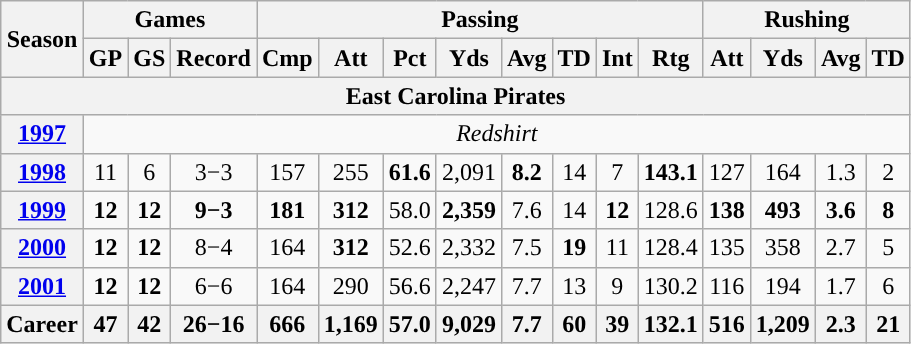<table class="wikitable" style="text-align:center;">
<tr>
<th rowspan="2">Season</th>
<th colspan="3">Games</th>
<th colspan="8">Passing</th>
<th colspan="5">Rushing</th>
</tr>
<tr>
<th>GP</th>
<th>GS</th>
<th>Record</th>
<th>Cmp</th>
<th>Att</th>
<th>Pct</th>
<th>Yds</th>
<th>Avg</th>
<th>TD</th>
<th>Int</th>
<th>Rtg</th>
<th>Att</th>
<th>Yds</th>
<th>Avg</th>
<th>TD</th>
</tr>
<tr>
<th colspan="16">East Carolina Pirates</th>
</tr>
<tr>
<th><a href='#'>1997</a></th>
<td colspan="15"><em>Redshirt </em></td>
</tr>
<tr>
<th><a href='#'>1998</a></th>
<td>11</td>
<td>6</td>
<td>3−3</td>
<td>157</td>
<td>255</td>
<td><strong>61.6</strong></td>
<td>2,091</td>
<td><strong>8.2</strong></td>
<td>14</td>
<td>7</td>
<td><strong>143.1</strong></td>
<td>127</td>
<td>164</td>
<td>1.3</td>
<td>2</td>
</tr>
<tr>
<th><a href='#'>1999</a></th>
<td><strong>12</strong></td>
<td><strong>12</strong></td>
<td><strong>9−3</strong></td>
<td><strong>181</strong></td>
<td><strong>312</strong></td>
<td>58.0</td>
<td><strong>2,359</strong></td>
<td>7.6</td>
<td>14</td>
<td><strong>12</strong></td>
<td>128.6</td>
<td><strong>138</strong></td>
<td><strong>493</strong></td>
<td><strong>3.6</strong></td>
<td><strong>8</strong></td>
</tr>
<tr>
<th><a href='#'>2000</a></th>
<td><strong>12</strong></td>
<td><strong>12</strong></td>
<td>8−4</td>
<td>164</td>
<td><strong>312</strong></td>
<td>52.6</td>
<td>2,332</td>
<td>7.5</td>
<td><strong>19</strong></td>
<td>11</td>
<td>128.4</td>
<td>135</td>
<td>358</td>
<td>2.7</td>
<td>5</td>
</tr>
<tr>
<th><a href='#'>2001</a></th>
<td><strong>12</strong></td>
<td><strong>12</strong></td>
<td>6−6</td>
<td>164</td>
<td>290</td>
<td>56.6</td>
<td>2,247</td>
<td>7.7</td>
<td>13</td>
<td>9</td>
<td>130.2</td>
<td>116</td>
<td>194</td>
<td>1.7</td>
<td>6</td>
</tr>
<tr>
<th>Career</th>
<th>47</th>
<th>42</th>
<th>26−16</th>
<th>666</th>
<th>1,169</th>
<th>57.0</th>
<th>9,029</th>
<th>7.7</th>
<th>60</th>
<th>39</th>
<th>132.1</th>
<th>516</th>
<th>1,209</th>
<th>2.3</th>
<th>21</th>
</tr>
</table>
